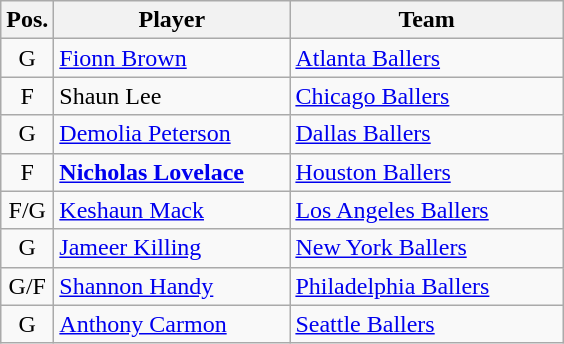<table class="wikitable">
<tr>
<th>Pos.</th>
<th style="width:150px;">Player</th>
<th width=175>Team</th>
</tr>
<tr>
<td style="text-align:center">G</td>
<td><a href='#'>Fionn Brown</a></td>
<td><a href='#'>Atlanta Ballers</a></td>
</tr>
<tr>
<td style="text-align:center">F</td>
<td>Shaun Lee</td>
<td><a href='#'>Chicago Ballers</a></td>
</tr>
<tr>
<td style="text-align:center">G</td>
<td><a href='#'>Demolia Peterson</a></td>
<td><a href='#'>Dallas Ballers</a></td>
</tr>
<tr>
<td style="text-align:center">F</td>
<td><strong><a href='#'>Nicholas Lovelace</a></strong></td>
<td><a href='#'>Houston Ballers</a></td>
</tr>
<tr>
<td style="text-align:center">F/G</td>
<td><a href='#'>Keshaun Mack</a></td>
<td><a href='#'>Los Angeles Ballers</a></td>
</tr>
<tr>
<td style="text-align:center">G</td>
<td><a href='#'>Jameer Killing</a></td>
<td><a href='#'>New York Ballers</a></td>
</tr>
<tr>
<td style="text-align:center">G/F</td>
<td><a href='#'>Shannon Handy</a></td>
<td><a href='#'>Philadelphia Ballers</a></td>
</tr>
<tr>
<td style="text-align:center">G</td>
<td><a href='#'>Anthony Carmon</a></td>
<td><a href='#'>Seattle Ballers</a></td>
</tr>
</table>
